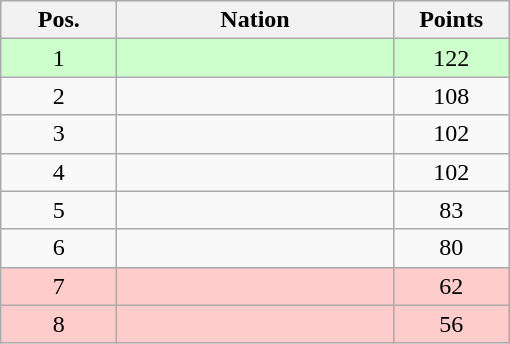<table class="wikitable gauche" cellspacing="1" style="width:340px;">
<tr style="background:#efefef; text-align:center;">
<th style="width:70px;">Pos.</th>
<th>Nation</th>
<th style="width:70px;">Points</th>
</tr>
<tr style="vertical-align:top; text-align:center; background:#ccffcc;">
<td>1</td>
<td style="text-align:left;"></td>
<td>122</td>
</tr>
<tr style="vertical-align:top; text-align:center;">
<td>2</td>
<td style="text-align:left;"></td>
<td>108</td>
</tr>
<tr style="vertical-align:top; text-align:center;">
<td>3</td>
<td style="text-align:left;"></td>
<td>102</td>
</tr>
<tr style="vertical-align:top; text-align:center;">
<td>4</td>
<td style="text-align:left;"></td>
<td>102</td>
</tr>
<tr style="vertical-align:top; text-align:center;">
<td>5</td>
<td style="text-align:left;"></td>
<td>83</td>
</tr>
<tr style="vertical-align:top; text-align:center;">
<td>6</td>
<td style="text-align:left;"></td>
<td>80</td>
</tr>
<tr style="vertical-align:top; text-align:center; background:#ffcccc;">
<td>7</td>
<td style="text-align:left;"></td>
<td>62</td>
</tr>
<tr style="vertical-align:top; text-align:center; background:#ffcccc;">
<td>8</td>
<td style="text-align:left;"></td>
<td>56</td>
</tr>
</table>
